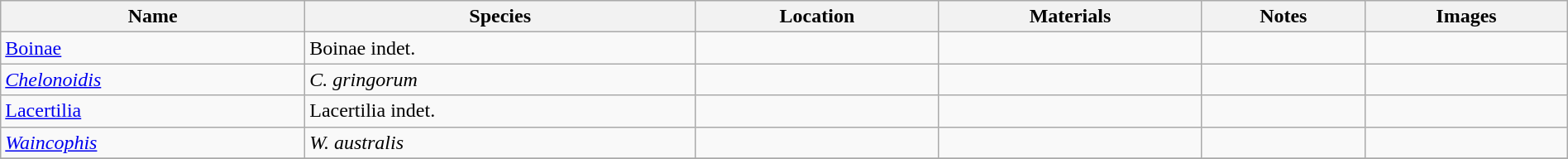<table class="wikitable" align="center" width="100%">
<tr>
<th>Name</th>
<th>Species</th>
<th>Location</th>
<th>Materials</th>
<th>Notes</th>
<th>Images</th>
</tr>
<tr>
<td><a href='#'>Boinae</a></td>
<td>Boinae indet.</td>
<td></td>
<td></td>
<td></td>
<td></td>
</tr>
<tr>
<td><em><a href='#'>Chelonoidis</a></em></td>
<td><em>C. gringorum</em></td>
<td></td>
<td></td>
<td></td>
<td></td>
</tr>
<tr>
<td><a href='#'>Lacertilia</a></td>
<td>Lacertilia indet.</td>
<td></td>
<td></td>
<td></td>
<td></td>
</tr>
<tr>
<td><em><a href='#'>Waincophis</a></em></td>
<td><em>W. australis</em></td>
<td></td>
<td></td>
<td></td>
<td></td>
</tr>
<tr>
</tr>
</table>
